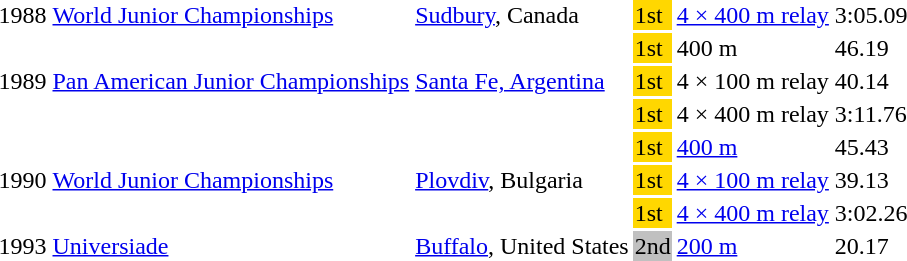<table>
<tr>
<td>1988</td>
<td><a href='#'>World Junior Championships</a></td>
<td><a href='#'>Sudbury</a>, Canada</td>
<td bgcolor=gold>1st</td>
<td><a href='#'>4 × 400 m relay</a></td>
<td>3:05.09</td>
</tr>
<tr>
<td rowspan=3>1989</td>
<td rowspan=3><a href='#'>Pan American Junior Championships</a></td>
<td rowspan=3><a href='#'>Santa Fe, Argentina</a></td>
<td bgcolor=gold>1st</td>
<td>400 m</td>
<td>46.19</td>
</tr>
<tr>
<td bgcolor=gold>1st</td>
<td>4 × 100 m relay</td>
<td>40.14</td>
</tr>
<tr>
<td bgcolor=gold>1st</td>
<td>4 × 400 m relay</td>
<td>3:11.76</td>
</tr>
<tr>
<td rowspan=3>1990</td>
<td rowspan=3><a href='#'>World Junior Championships</a></td>
<td rowspan=3><a href='#'>Plovdiv</a>, Bulgaria</td>
<td bgcolor=gold>1st</td>
<td><a href='#'>400 m</a></td>
<td>45.43</td>
</tr>
<tr>
<td bgcolor=gold>1st</td>
<td><a href='#'>4 × 100 m relay</a></td>
<td>39.13</td>
</tr>
<tr>
<td bgcolor=gold>1st</td>
<td><a href='#'>4 × 400 m relay</a></td>
<td>3:02.26</td>
</tr>
<tr>
<td>1993</td>
<td><a href='#'>Universiade</a></td>
<td><a href='#'>Buffalo</a>, United States</td>
<td bgcolor=silver>2nd</td>
<td><a href='#'>200 m</a></td>
<td>20.17</td>
</tr>
</table>
